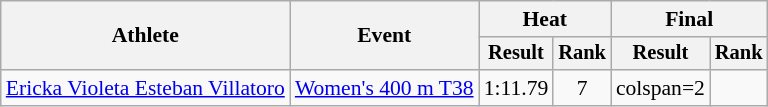<table class="wikitable" style="font-size:90%">
<tr>
<th rowspan="2">Athlete</th>
<th rowspan="2">Event</th>
<th colspan="2">Heat</th>
<th colspan="2">Final</th>
</tr>
<tr style="font-size:95%">
<th>Result</th>
<th>Rank</th>
<th>Result</th>
<th>Rank</th>
</tr>
<tr align=center>
<td align=left><a href='#'>Ericka Violeta Esteban Villatoro</a></td>
<td align=left><a href='#'>Women's 400 m T38</a></td>
<td>1:11.79 <strong></strong></td>
<td>7</td>
<td>colspan=2 </td>
</tr>
</table>
